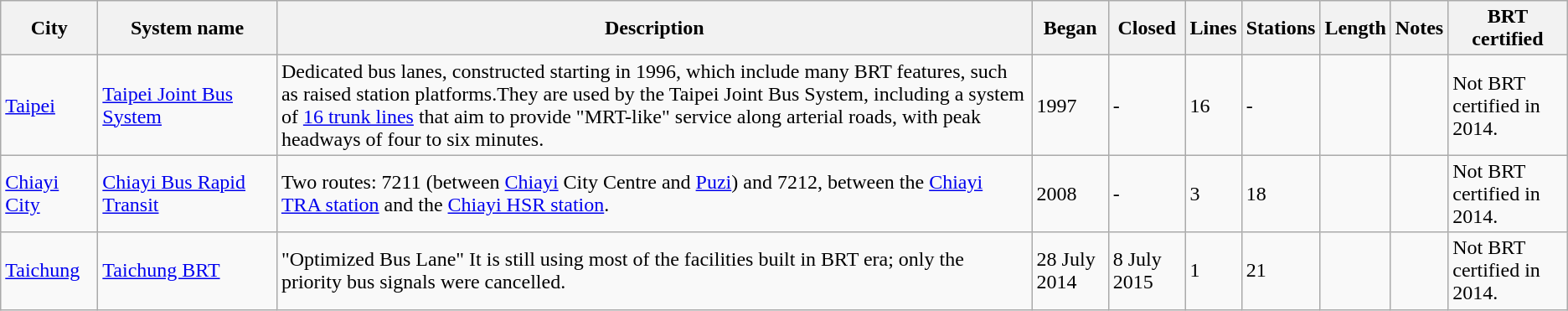<table class="wikitable">
<tr>
<th width=70>City</th>
<th width=135>System name</th>
<th>Description</th>
<th>Began</th>
<th>Closed</th>
<th>Lines</th>
<th>Stations</th>
<th>Length</th>
<th class=unsortable>Notes</th>
<th>BRT certified</th>
</tr>
<tr>
<td><a href='#'>Taipei</a></td>
<td><a href='#'>Taipei Joint Bus System</a></td>
<td>Dedicated bus lanes, constructed starting in 1996, which include many BRT features, such as raised station platforms.They are used by the Taipei Joint Bus System, including a system of <a href='#'>16 trunk lines</a> that aim to provide "MRT-like" service along arterial roads, with peak headways of four to six minutes.</td>
<td>1997</td>
<td>-</td>
<td>16</td>
<td>-</td>
<td></td>
<td></td>
<td>Not BRT certified in 2014.</td>
</tr>
<tr>
<td><a href='#'>Chiayi City</a></td>
<td><a href='#'>Chiayi Bus Rapid Transit</a></td>
<td>Two routes: 7211 (between <a href='#'>Chiayi</a> City Centre and <a href='#'>Puzi</a>) and 7212, between the <a href='#'>Chiayi TRA station</a> and the <a href='#'>Chiayi HSR station</a>.</td>
<td>2008</td>
<td>-</td>
<td>3</td>
<td>18</td>
<td></td>
<td></td>
<td>Not BRT certified in 2014.</td>
</tr>
<tr>
<td><a href='#'>Taichung</a></td>
<td><a href='#'>Taichung BRT</a></td>
<td>"Optimized Bus Lane" It is still using most of the facilities built in BRT era; only the priority bus signals were cancelled.</td>
<td>28 July 2014</td>
<td>8 July 2015</td>
<td>1</td>
<td>21</td>
<td></td>
<td></td>
<td>Not BRT certified in 2014.</td>
</tr>
</table>
